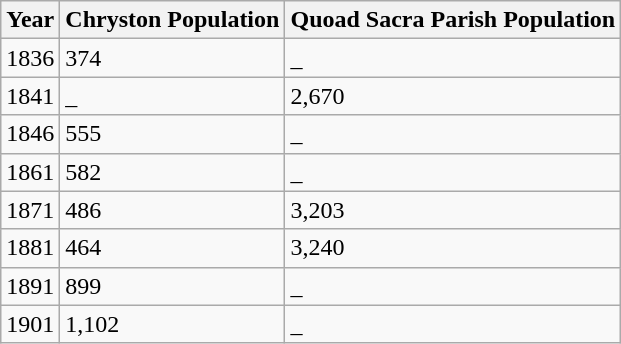<table class="wikitable">
<tr>
<th>Year</th>
<th>Chryston Population</th>
<th>Quoad Sacra Parish Population</th>
</tr>
<tr>
<td>1836</td>
<td>374</td>
<td>_</td>
</tr>
<tr>
<td>1841</td>
<td>_</td>
<td>2,670</td>
</tr>
<tr>
<td>1846</td>
<td>555</td>
<td>_</td>
</tr>
<tr>
<td>1861</td>
<td>582</td>
<td>_</td>
</tr>
<tr>
<td>1871</td>
<td>486</td>
<td>3,203</td>
</tr>
<tr>
<td>1881</td>
<td>464</td>
<td>3,240</td>
</tr>
<tr>
<td>1891</td>
<td>899</td>
<td>_</td>
</tr>
<tr>
<td>1901</td>
<td>1,102</td>
<td>_</td>
</tr>
</table>
